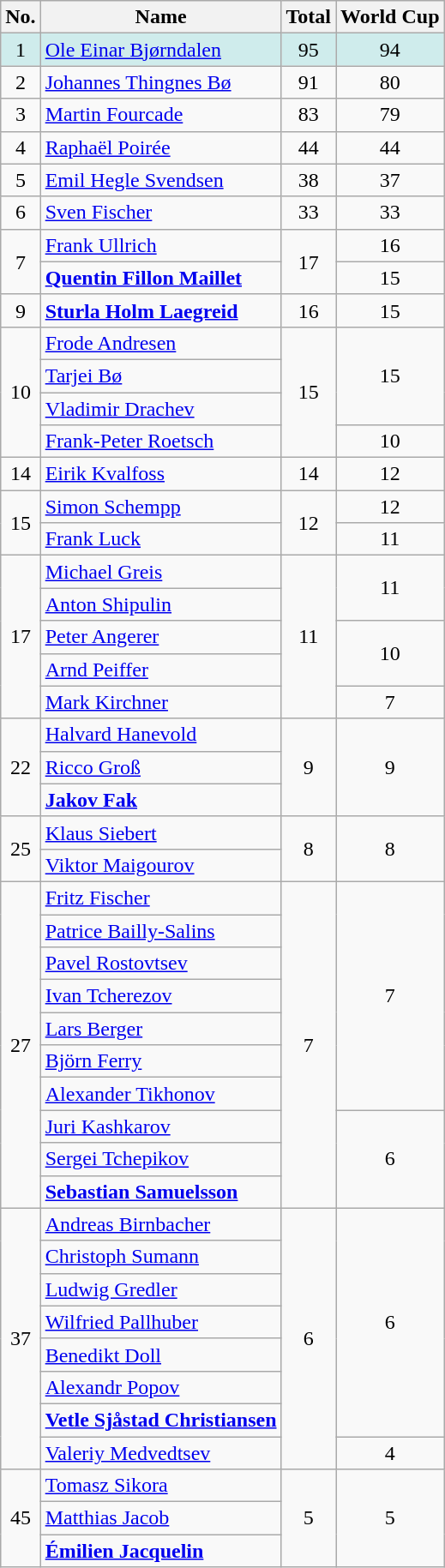<table class="wikitable sortable" style="display:inline-table;">
<tr>
<th>No.</th>
<th>Name</th>
<th>Total</th>
<th>World Cup</th>
</tr>
<tr style="background:#CFECEC">
<td style="text-align:center">1</td>
<td> <a href='#'>Ole Einar Bjørndalen</a></td>
<td style="text-align:center">95</td>
<td style="text-align:center">94</td>
</tr>
<tr>
<td style="text-align:center">2</td>
<td> <a href='#'>Johannes Thingnes Bø</a></td>
<td style="text-align:center">91</td>
<td style="text-align:center">80</td>
</tr>
<tr>
<td style="text-align:center">3</td>
<td> <a href='#'>Martin Fourcade</a></td>
<td style="text-align:center">83</td>
<td style="text-align:center">79</td>
</tr>
<tr>
<td style="text-align:center">4</td>
<td> <a href='#'>Raphaël Poirée</a></td>
<td style="text-align:center">44</td>
<td style="text-align:center">44</td>
</tr>
<tr>
<td style="text-align:center">5</td>
<td> <a href='#'>Emil Hegle Svendsen</a></td>
<td style="text-align:center">38</td>
<td style="text-align:center">37</td>
</tr>
<tr>
<td style="text-align:center">6</td>
<td> <a href='#'>Sven Fischer</a></td>
<td style="text-align:center">33</td>
<td style="text-align:center">33</td>
</tr>
<tr>
<td rowspan=2 style="text-align:center">7</td>
<td> <a href='#'>Frank Ullrich</a></td>
<td rowspan=2 style="text-align:center">17</td>
<td style="text-align:center">16</td>
</tr>
<tr>
<td> <strong><a href='#'>Quentin Fillon Maillet</a></strong></td>
<td style="text-align:center">15</td>
</tr>
<tr>
<td style="text-align:center">9</td>
<td> <strong><a href='#'>Sturla Holm Laegreid</a></strong></td>
<td style="text-align:center">16</td>
<td style="text-align:center">15</td>
</tr>
<tr>
<td rowspan=4 style="text-align:center">10</td>
<td> <a href='#'>Frode Andresen</a></td>
<td rowspan=4 style="text-align:center">15</td>
<td rowspan=3 style="text-align:center">15</td>
</tr>
<tr>
<td> <a href='#'>Tarjei Bø</a></td>
</tr>
<tr>
<td>  <a href='#'>Vladimir Drachev</a></td>
</tr>
<tr>
<td> <a href='#'>Frank-Peter Roetsch</a></td>
<td style="text-align:center">10</td>
</tr>
<tr>
<td style="text-align:center">14</td>
<td> <a href='#'>Eirik Kvalfoss</a></td>
<td style="text-align:center">14</td>
<td style="text-align:center">12</td>
</tr>
<tr>
<td rowspan=2 style="text-align:center">15</td>
<td> <a href='#'>Simon Schempp</a></td>
<td rowspan=2 style="text-align:center">12</td>
<td style="text-align:center">12</td>
</tr>
<tr>
<td>  <a href='#'>Frank Luck</a></td>
<td style="text-align:center">11</td>
</tr>
<tr>
<td rowspan=5 style="text-align:center">17</td>
<td> <a href='#'>Michael Greis</a></td>
<td rowspan=5 style="text-align:center">11</td>
<td rowspan=2 style="text-align:center">11</td>
</tr>
<tr>
<td> <a href='#'>Anton Shipulin</a></td>
</tr>
<tr>
<td> <a href='#'>Peter Angerer</a></td>
<td rowspan=2 style="text-align:center">10</td>
</tr>
<tr>
<td> <a href='#'>Arnd Peiffer</a></td>
</tr>
<tr>
<td>  <a href='#'>Mark Kirchner</a></td>
<td style="text-align:center">7</td>
</tr>
<tr>
<td rowspan=3 style="text-align:center">22</td>
<td> <a href='#'>Halvard Hanevold</a></td>
<td rowspan=3 style="text-align:center">9</td>
<td rowspan=3 style="text-align:center">9</td>
</tr>
<tr>
<td> <a href='#'>Ricco Groß</a></td>
</tr>
<tr>
<td> <strong><a href='#'>Jakov Fak</a></strong></td>
</tr>
<tr>
<td rowspan=2 style="text-align:center">25</td>
<td> <a href='#'>Klaus Siebert</a></td>
<td rowspan=2 style="text-align:center">8</td>
<td rowspan=2 style="text-align:center">8</td>
</tr>
<tr>
<td>   <a href='#'>Viktor Maigourov</a></td>
</tr>
<tr>
<td rowspan=10 style="text-align:center">27</td>
<td> <a href='#'>Fritz Fischer</a></td>
<td rowspan=10 style="text-align:center">7</td>
<td rowspan=7 style="text-align:center">7</td>
</tr>
<tr>
<td> <a href='#'>Patrice Bailly-Salins</a></td>
</tr>
<tr>
<td> <a href='#'>Pavel Rostovtsev</a></td>
</tr>
<tr>
<td> <a href='#'>Ivan Tcherezov</a></td>
</tr>
<tr>
<td> <a href='#'>Lars Berger</a></td>
</tr>
<tr>
<td> <a href='#'>Björn Ferry</a></td>
</tr>
<tr>
<td> <a href='#'>Alexander Tikhonov</a></td>
</tr>
<tr>
<td> <a href='#'>Juri Kashkarov</a></td>
<td rowspan=3 style="text-align:center">6</td>
</tr>
<tr>
<td>  <a href='#'>Sergei Tchepikov</a></td>
</tr>
<tr>
<td> <strong><a href='#'>Sebastian Samuelsson</a></strong></td>
</tr>
<tr>
<td rowspan=8 style="text-align:center">37</td>
<td> <a href='#'>Andreas Birnbacher</a></td>
<td rowspan=8 style="text-align:center">6</td>
<td rowspan=7 style="text-align:center">6</td>
</tr>
<tr>
<td> <a href='#'>Christoph Sumann</a></td>
</tr>
<tr>
<td> <a href='#'>Ludwig Gredler</a></td>
</tr>
<tr>
<td> <a href='#'>Wilfried Pallhuber</a></td>
</tr>
<tr>
<td> <a href='#'>Benedikt Doll</a></td>
</tr>
<tr>
<td>  <a href='#'>Alexandr Popov</a></td>
</tr>
<tr>
<td> <strong><a href='#'>Vetle Sjåstad Christiansen</a></strong></td>
</tr>
<tr>
<td>  <a href='#'>Valeriy Medvedtsev</a></td>
<td style="text-align:center">4</td>
</tr>
<tr>
<td rowspan=3 style="text-align:center">45</td>
<td> <a href='#'>Tomasz Sikora</a></td>
<td rowspan=3 style="text-align:center">5</td>
<td rowspan=3 style="text-align:center">5</td>
</tr>
<tr>
<td> <a href='#'>Matthias Jacob</a></td>
</tr>
<tr>
<td> <strong><a href='#'>Émilien Jacquelin</a></strong></td>
</tr>
</table>
